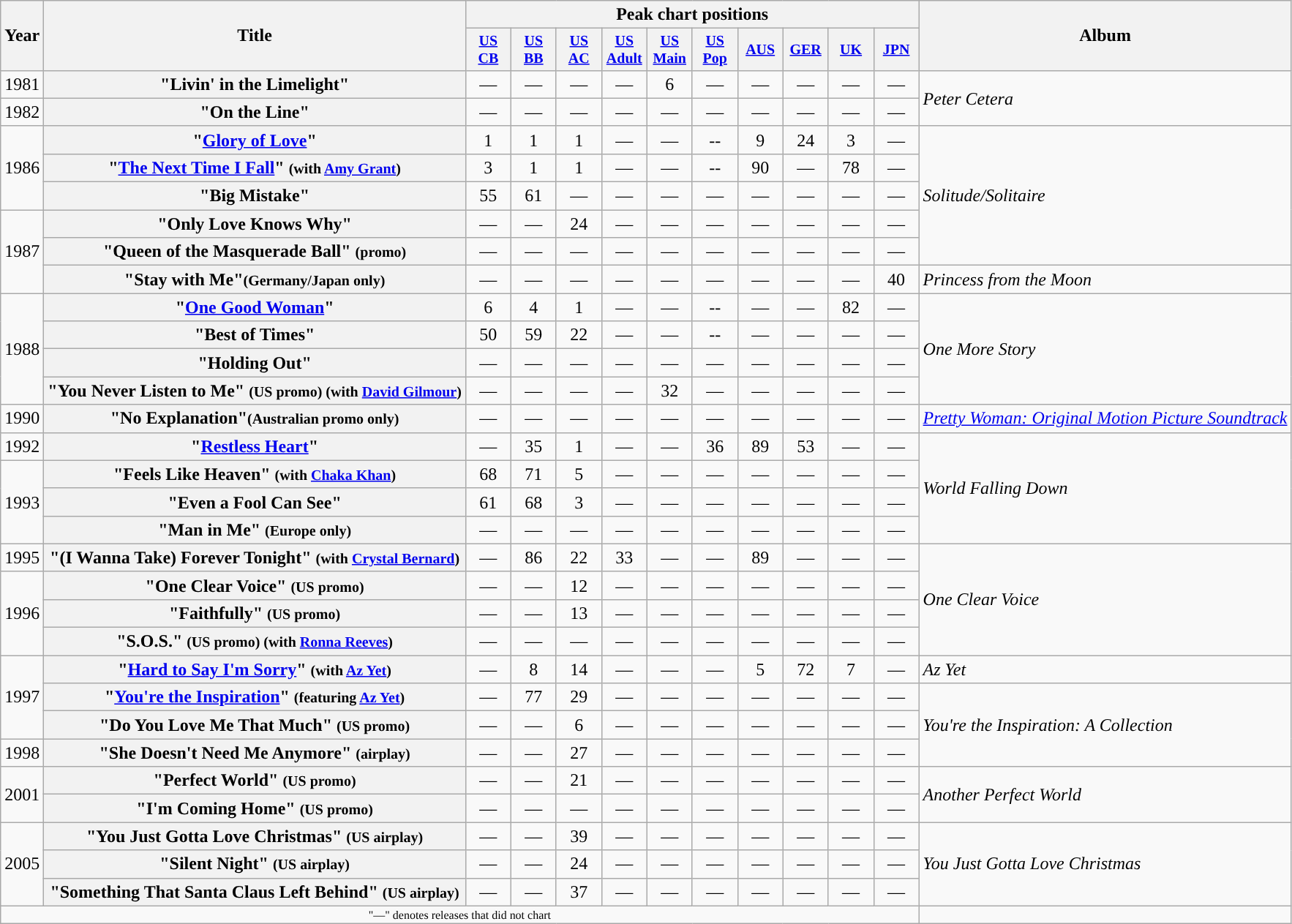<table class="wikitable plainrowheaders" style="text-align:center;">
<tr>
<th rowspan="2">Year</th>
<th rowspan="2">Title</th>
<th colspan="10">Peak chart positions</th>
<th rowspan="2">Album</th>
</tr>
<tr style="font-size:smaller;">
<th style="width:35px;"><a href='#'>US CB</a><br></th>
<th style="width:35px;"><a href='#'>US BB</a><br></th>
<th style="width:35px;"><a href='#'>US AC</a><br></th>
<th style="width:35px;"><a href='#'>US Adult</a><br></th>
<th style="width:35px;"><a href='#'>US Main</a><br></th>
<th style="width:35px;"><a href='#'>US Pop</a><br></th>
<th style="width:35px;"><a href='#'>AUS</a><br></th>
<th style="width:35px;"><a href='#'>GER</a><br></th>
<th style="width:35px;"><a href='#'>UK</a><br></th>
<th style="width:35px;"><a href='#'>JPN</a><br></th>
</tr>
<tr>
<td>1981</td>
<th scope="row">"Livin' in the Limelight"</th>
<td>—</td>
<td>—</td>
<td>—</td>
<td>—</td>
<td>6</td>
<td>—</td>
<td>—</td>
<td>—</td>
<td>—</td>
<td>—</td>
<td style="text-align:left;" rowspan="2"><em>Peter Cetera</em></td>
</tr>
<tr>
<td>1982</td>
<th scope="row">"On the Line"</th>
<td>—</td>
<td>—</td>
<td>—</td>
<td>—</td>
<td>—</td>
<td>—</td>
<td>—</td>
<td>—</td>
<td>—</td>
<td>—</td>
</tr>
<tr>
<td rowspan="3">1986</td>
<th scope="row">"<a href='#'>Glory of Love</a>"</th>
<td>1</td>
<td>1</td>
<td>1</td>
<td>—</td>
<td>—</td>
<td>--</td>
<td>9</td>
<td>24</td>
<td>3</td>
<td>—</td>
<td style="text-align:left;" rowspan="5"><em>Solitude/Solitaire</em></td>
</tr>
<tr>
<th scope="row">"<a href='#'>The Next Time I Fall</a>" <small>(with <a href='#'>Amy Grant</a>)</small></th>
<td>3</td>
<td>1</td>
<td>1</td>
<td>—</td>
<td>—</td>
<td>--</td>
<td>90</td>
<td>—</td>
<td>78</td>
<td>—</td>
</tr>
<tr>
<th scope="row">"Big Mistake"</th>
<td>55</td>
<td>61</td>
<td>—</td>
<td>—</td>
<td>—</td>
<td>—</td>
<td>—</td>
<td>—</td>
<td>—</td>
<td>—</td>
</tr>
<tr>
<td rowspan="3">1987</td>
<th scope="row">"Only Love Knows Why"</th>
<td>—</td>
<td>—</td>
<td>24</td>
<td>—</td>
<td>—</td>
<td>—</td>
<td>—</td>
<td>—</td>
<td>—</td>
<td>—</td>
</tr>
<tr>
<th scope="row">"Queen of the Masquerade Ball" <small>(promo)</small></th>
<td>—</td>
<td>—</td>
<td>—</td>
<td>—</td>
<td>—</td>
<td>—</td>
<td>—</td>
<td>—</td>
<td>—</td>
<td>—</td>
</tr>
<tr>
<th scope="row">"Stay with Me"<small>(Germany/Japan only)</small></th>
<td>—</td>
<td>—</td>
<td>—</td>
<td>—</td>
<td>—</td>
<td>—</td>
<td>—</td>
<td>—</td>
<td>—</td>
<td>40</td>
<td style="text-align:left;" rowspan="1"><em>Princess from the Moon</em></td>
</tr>
<tr>
<td rowspan="4">1988</td>
<th scope="row">"<a href='#'>One Good Woman</a>"</th>
<td>6</td>
<td>4</td>
<td>1</td>
<td>—</td>
<td>—</td>
<td>--</td>
<td>—</td>
<td>—</td>
<td>82</td>
<td>—</td>
<td style="text-align:left;" rowspan="4"><em>One More Story</em></td>
</tr>
<tr>
<th scope="row">"Best of Times"</th>
<td>50</td>
<td>59</td>
<td>22</td>
<td>—</td>
<td>—</td>
<td>--</td>
<td>—</td>
<td>—</td>
<td>—</td>
<td>—</td>
</tr>
<tr>
<th scope="row">"Holding Out"</th>
<td>—</td>
<td>—</td>
<td>—</td>
<td>—</td>
<td>—</td>
<td>—</td>
<td>—</td>
<td>—</td>
<td>—</td>
<td>—</td>
</tr>
<tr>
<th scope="row">"You Never Listen to Me" <small>(US promo) (with <a href='#'>David Gilmour</a>)</small></th>
<td>—</td>
<td>—</td>
<td>—</td>
<td>—</td>
<td>32</td>
<td>—</td>
<td>—</td>
<td>—</td>
<td>—</td>
<td>—</td>
</tr>
<tr>
<td>1990</td>
<th scope="row">"No Explanation"<small>(Australian promo only)</small></th>
<td>—</td>
<td>—</td>
<td>—</td>
<td>—</td>
<td>—</td>
<td>—</td>
<td>—</td>
<td>—</td>
<td>—</td>
<td>—</td>
<td style="text-align:left;" rowspan="1"><em><a href='#'>Pretty Woman: Original Motion Picture Soundtrack</a></em></td>
</tr>
<tr>
<td>1992</td>
<th scope="row">"<a href='#'>Restless Heart</a>"</th>
<td>—</td>
<td>35</td>
<td>1</td>
<td>—</td>
<td>—</td>
<td>36</td>
<td>89</td>
<td>53</td>
<td>—</td>
<td>—</td>
<td style="text-align:left;" rowspan="4"><em>World Falling Down</em></td>
</tr>
<tr>
<td rowspan="3">1993</td>
<th scope="row">"Feels Like Heaven" <small>(with <a href='#'>Chaka Khan</a>)</small></th>
<td>68</td>
<td>71</td>
<td>5</td>
<td>—</td>
<td>—</td>
<td>—</td>
<td>—</td>
<td>—</td>
<td>—</td>
<td>—</td>
</tr>
<tr>
<th scope="row">"Even a Fool Can See"</th>
<td>61</td>
<td>68</td>
<td>3</td>
<td>—</td>
<td>—</td>
<td>—</td>
<td>—</td>
<td>—</td>
<td>—</td>
<td>—</td>
</tr>
<tr>
<th scope="row">"Man in Me" <small>(Europe only)</small></th>
<td>—</td>
<td>—</td>
<td>—</td>
<td>—</td>
<td>—</td>
<td>—</td>
<td>—</td>
<td>—</td>
<td>—</td>
<td>—</td>
</tr>
<tr>
<td>1995</td>
<th scope="row">"(I Wanna Take) Forever Tonight" <small>(with <a href='#'>Crystal Bernard</a>)</small></th>
<td>—</td>
<td>86</td>
<td>22</td>
<td>33</td>
<td>—</td>
<td>—</td>
<td>89</td>
<td>—</td>
<td>—</td>
<td>—</td>
<td style="text-align:left;" rowspan="4"><em>One Clear Voice</em></td>
</tr>
<tr>
<td rowspan="3">1996</td>
<th scope="row">"One Clear Voice" <small>(US promo)</small></th>
<td>—</td>
<td>—</td>
<td>12</td>
<td>—</td>
<td>—</td>
<td>—</td>
<td>—</td>
<td>—</td>
<td>—</td>
<td>—</td>
</tr>
<tr>
<th scope="row">"Faithfully" <small>(US promo)</small></th>
<td>—</td>
<td>—</td>
<td>13</td>
<td>—</td>
<td>—</td>
<td>—</td>
<td>—</td>
<td>—</td>
<td>—</td>
<td>—</td>
</tr>
<tr>
<th scope="row">"S.O.S." <small>(US promo) (with <a href='#'>Ronna Reeves</a>)</small></th>
<td>—</td>
<td>—</td>
<td>—</td>
<td>—</td>
<td>—</td>
<td>—</td>
<td>—</td>
<td>—</td>
<td>—</td>
<td>—</td>
</tr>
<tr>
<td rowspan="3">1997</td>
<th scope="row">"<a href='#'>Hard to Say I'm Sorry</a>" <small>(with <a href='#'>Az Yet</a>)</small></th>
<td>—</td>
<td>8</td>
<td>14</td>
<td>—</td>
<td>—</td>
<td>—</td>
<td>5</td>
<td>72</td>
<td>7</td>
<td>—</td>
<td style="text-align:left;" rowspan="1"><em>Az Yet</em></td>
</tr>
<tr>
<th scope="row">"<a href='#'>You're the Inspiration</a>" <small>(featuring <a href='#'>Az Yet</a>)</small></th>
<td>—</td>
<td>77</td>
<td>29</td>
<td>—</td>
<td>—</td>
<td>—</td>
<td>—</td>
<td>—</td>
<td>—</td>
<td>—</td>
<td style="text-align:left;" rowspan="3"><em>You're the Inspiration: A Collection</em></td>
</tr>
<tr>
<th scope="row">"Do You Love Me That Much" <small>(US promo)</small></th>
<td>—</td>
<td>—</td>
<td>6</td>
<td>—</td>
<td>—</td>
<td>—</td>
<td>—</td>
<td>—</td>
<td>—</td>
<td>—</td>
</tr>
<tr>
<td>1998</td>
<th scope="row">"She Doesn't Need Me Anymore" <small>(airplay)</small></th>
<td>—</td>
<td>—</td>
<td>27</td>
<td>—</td>
<td>—</td>
<td>—</td>
<td>—</td>
<td>—</td>
<td>—</td>
<td>—</td>
</tr>
<tr>
<td rowspan="2">2001</td>
<th scope="row">"Perfect World" <small>(US promo)</small></th>
<td>—</td>
<td>—</td>
<td>21</td>
<td>—</td>
<td>—</td>
<td>—</td>
<td>—</td>
<td>—</td>
<td>—</td>
<td>—</td>
<td style="text-align:left;" rowspan="2"><em>Another Perfect World</em></td>
</tr>
<tr>
<th scope="row">"I'm Coming Home" <small>(US promo)</small></th>
<td>—</td>
<td>—</td>
<td>—</td>
<td>—</td>
<td>—</td>
<td>—</td>
<td>—</td>
<td>—</td>
<td>—</td>
<td>—</td>
</tr>
<tr>
<td rowspan="3">2005</td>
<th scope="row">"You Just Gotta Love Christmas" <small>(US airplay)</small></th>
<td>—</td>
<td>—</td>
<td>39</td>
<td>—</td>
<td>—</td>
<td>—</td>
<td>—</td>
<td>—</td>
<td>—</td>
<td>—</td>
<td style="text-align:left;" rowspan="3"><em>You Just Gotta Love Christmas</em></td>
</tr>
<tr>
<th scope="row">"Silent Night" <small>(US airplay)</small></th>
<td>—</td>
<td>—</td>
<td>24</td>
<td>—</td>
<td>—</td>
<td>—</td>
<td>—</td>
<td>—</td>
<td>—</td>
<td>—</td>
</tr>
<tr>
<th scope="row">"Something That Santa Claus Left Behind" <small>(US airplay)</small></th>
<td>—</td>
<td>—</td>
<td>37</td>
<td>—</td>
<td>—</td>
<td>—</td>
<td>—</td>
<td>—</td>
<td>—</td>
<td>—</td>
</tr>
<tr>
<td colspan="12" style="font-size:8pt">"—" denotes releases that did not chart</td>
</tr>
</table>
